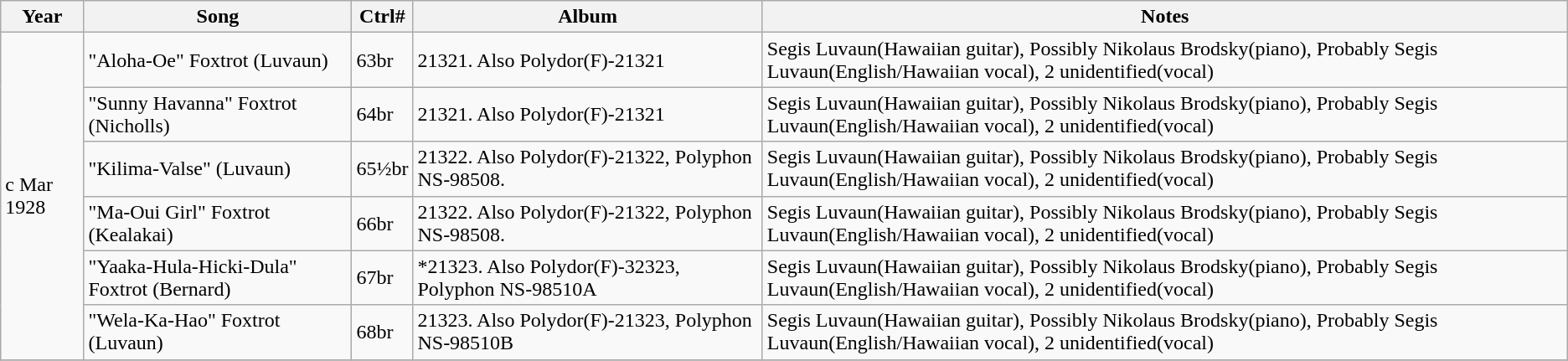<table class="wikitable">
<tr>
<th>Year</th>
<th>Song</th>
<th>Ctrl#</th>
<th>Album</th>
<th>Notes</th>
</tr>
<tr>
<td rowspan=6>c Mar 1928</td>
<td>"Aloha-Oe" Foxtrot (Luvaun)</td>
<td>63br</td>
<td>21321. Also Polydor(F)-21321</td>
<td>Segis Luvaun(Hawaiian guitar), Possibly Nikolaus Brodsky(piano), Probably Segis Luvaun(English/Hawaiian vocal), 2 unidentified(vocal)</td>
</tr>
<tr>
<td>"Sunny Havanna" Foxtrot (Nicholls)</td>
<td>64br</td>
<td>21321. Also Polydor(F)-21321</td>
<td>Segis Luvaun(Hawaiian guitar), Possibly Nikolaus Brodsky(piano), Probably Segis Luvaun(English/Hawaiian vocal), 2 unidentified(vocal)</td>
</tr>
<tr>
<td>"Kilima-Valse" (Luvaun)</td>
<td>65½br</td>
<td>21322. Also Polydor(F)-21322, Polyphon NS-98508.</td>
<td>Segis Luvaun(Hawaiian guitar), Possibly Nikolaus Brodsky(piano), Probably Segis Luvaun(English/Hawaiian vocal), 2 unidentified(vocal)</td>
</tr>
<tr>
<td>"Ma-Oui Girl" Foxtrot (Kealakai)</td>
<td>66br</td>
<td>21322. Also Polydor(F)-21322, Polyphon NS-98508.</td>
<td>Segis Luvaun(Hawaiian guitar), Possibly Nikolaus Brodsky(piano), Probably Segis Luvaun(English/Hawaiian vocal), 2 unidentified(vocal)</td>
</tr>
<tr>
<td>"Yaaka-Hula-Hicki-Dula" Foxtrot (Bernard)</td>
<td>67br</td>
<td>*21323. Also Polydor(F)-32323, Polyphon NS-98510A</td>
<td>Segis Luvaun(Hawaiian guitar), Possibly Nikolaus Brodsky(piano), Probably Segis Luvaun(English/Hawaiian vocal), 2 unidentified(vocal)</td>
</tr>
<tr>
<td>"Wela-Ka-Hao" Foxtrot (Luvaun)</td>
<td>68br</td>
<td>21323. Also Polydor(F)-21323, Polyphon NS-98510B</td>
<td>Segis Luvaun(Hawaiian guitar), Possibly Nikolaus Brodsky(piano), Probably Segis Luvaun(English/Hawaiian vocal), 2 unidentified(vocal)</td>
</tr>
<tr>
</tr>
</table>
